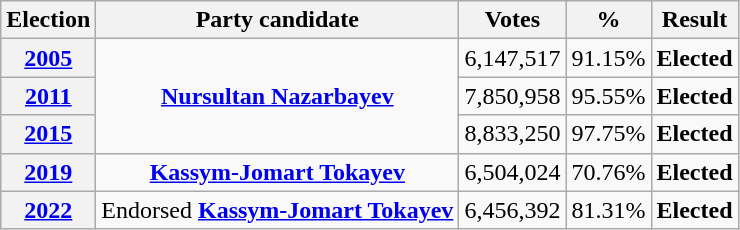<table class=wikitable style=text-align:center>
<tr>
<th><strong>Election</strong></th>
<th>Party candidate</th>
<th><strong>Votes</strong></th>
<th><strong>%</strong></th>
<th>Result</th>
</tr>
<tr>
<th><a href='#'>2005</a></th>
<td rowspan="3"><strong><a href='#'>Nursultan Nazarbayev</a></strong></td>
<td>6,147,517</td>
<td>91.15%</td>
<td><strong>Elected </strong></td>
</tr>
<tr>
<th><a href='#'>2011</a></th>
<td>7,850,958</td>
<td>95.55%</td>
<td><strong>Elected </strong></td>
</tr>
<tr>
<th><a href='#'>2015</a></th>
<td>8,833,250</td>
<td>97.75%</td>
<td><strong>Elected </strong></td>
</tr>
<tr>
<th><a href='#'>2019</a></th>
<td><strong><a href='#'>Kassym-Jomart Tokayev</a></strong></td>
<td>6,504,024</td>
<td>70.76%</td>
<td><strong>Elected </strong></td>
</tr>
<tr>
<th><a href='#'>2022</a></th>
<td>Endorsed <strong><a href='#'>Kassym-Jomart Tokayev</a></strong></td>
<td>6,456,392</td>
<td>81.31%</td>
<td><strong>Elected </strong></td>
</tr>
</table>
